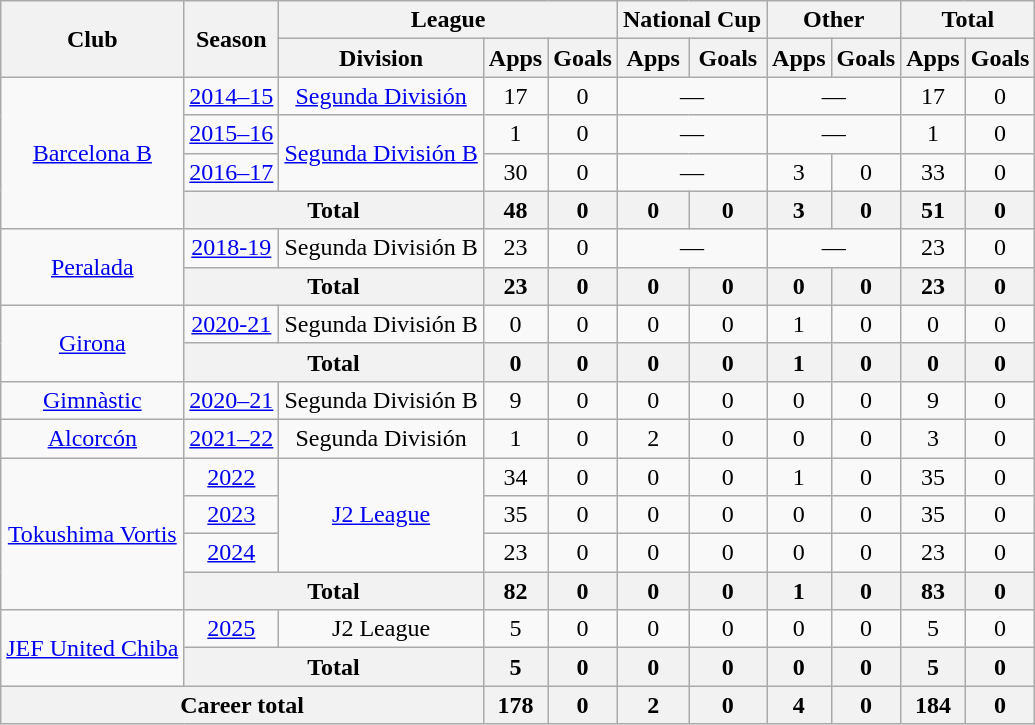<table class="wikitable" style="text-align: center;">
<tr>
<th rowspan="2">Club</th>
<th rowspan="2">Season</th>
<th colspan="3">League</th>
<th colspan="2">National Cup</th>
<th colspan="2">Other</th>
<th colspan="2">Total</th>
</tr>
<tr>
<th>Division</th>
<th>Apps</th>
<th>Goals</th>
<th>Apps</th>
<th>Goals</th>
<th>Apps</th>
<th>Goals</th>
<th>Apps</th>
<th>Goals</th>
</tr>
<tr>
<td rowspan="4" align=center valign=center><a href='#'>Barcelona B</a></td>
<td><a href='#'>2014–15</a></td>
<td><a href='#'>Segunda División</a></td>
<td>17</td>
<td>0</td>
<td colspan="2">—</td>
<td colspan="2">—</td>
<td>17</td>
<td>0</td>
</tr>
<tr>
<td><a href='#'>2015–16</a></td>
<td rowspan="2"><a href='#'>Segunda División B</a></td>
<td>1</td>
<td>0</td>
<td colspan="2">—</td>
<td colspan="2">—</td>
<td>1</td>
<td>0</td>
</tr>
<tr>
<td><a href='#'>2016–17</a></td>
<td>30</td>
<td>0</td>
<td colspan="2">—</td>
<td>3</td>
<td>0</td>
<td>33</td>
<td>0</td>
</tr>
<tr>
<th colspan="2">Total</th>
<th>48</th>
<th>0</th>
<th>0</th>
<th>0</th>
<th>3</th>
<th>0</th>
<th>51</th>
<th>0</th>
</tr>
<tr>
<td rowspan="2"><a href='#'>Peralada</a></td>
<td><a href='#'>2018-19</a></td>
<td>Segunda División B</td>
<td>23</td>
<td>0</td>
<td colspan="2">—</td>
<td colspan="2">—</td>
<td>23</td>
<td>0</td>
</tr>
<tr>
<th colspan="2">Total</th>
<th>23</th>
<th>0</th>
<th>0</th>
<th>0</th>
<th>0</th>
<th>0</th>
<th>23</th>
<th>0</th>
</tr>
<tr>
<td rowspan="2"><a href='#'>Girona</a></td>
<td><a href='#'>2020-21</a></td>
<td>Segunda División B</td>
<td>0</td>
<td>0</td>
<td>0</td>
<td>0</td>
<td>1</td>
<td>0</td>
<td>0</td>
<td>0</td>
</tr>
<tr>
<th colspan="2">Total</th>
<th>0</th>
<th>0</th>
<th>0</th>
<th>0</th>
<th>1</th>
<th>0</th>
<th>0</th>
<th>0</th>
</tr>
<tr>
<td><a href='#'>Gimnàstic</a></td>
<td><a href='#'>2020–21</a></td>
<td>Segunda División B</td>
<td>9</td>
<td>0</td>
<td>0</td>
<td>0</td>
<td>0</td>
<td>0</td>
<td>9</td>
<td>0</td>
</tr>
<tr>
<td><a href='#'>Alcorcón</a></td>
<td><a href='#'>2021–22</a></td>
<td>Segunda División</td>
<td>1</td>
<td>0</td>
<td>2</td>
<td>0</td>
<td>0</td>
<td>0</td>
<td>3</td>
<td>0</td>
</tr>
<tr>
<td rowspan="4"><a href='#'>Tokushima Vortis</a></td>
<td><a href='#'>2022</a></td>
<td rowspan="3"><a href='#'>J2 League</a></td>
<td>34</td>
<td>0</td>
<td>0</td>
<td>0</td>
<td>1</td>
<td>0</td>
<td>35</td>
<td>0</td>
</tr>
<tr>
<td><a href='#'>2023</a></td>
<td>35</td>
<td>0</td>
<td>0</td>
<td>0</td>
<td>0</td>
<td>0</td>
<td>35</td>
<td>0</td>
</tr>
<tr>
<td><a href='#'>2024</a></td>
<td>23</td>
<td>0</td>
<td>0</td>
<td>0</td>
<td>0</td>
<td>0</td>
<td>23</td>
<td>0</td>
</tr>
<tr>
<th colspan="2">Total</th>
<th>82</th>
<th>0</th>
<th>0</th>
<th>0</th>
<th>1</th>
<th>0</th>
<th>83</th>
<th>0</th>
</tr>
<tr>
<td rowspan="2"><a href='#'>JEF United Chiba</a></td>
<td><a href='#'>2025</a></td>
<td>J2 League</td>
<td>5</td>
<td>0</td>
<td>0</td>
<td>0</td>
<td>0</td>
<td>0</td>
<td>5</td>
<td>0</td>
</tr>
<tr>
<th colspan="2">Total</th>
<th>5</th>
<th>0</th>
<th>0</th>
<th>0</th>
<th>0</th>
<th>0</th>
<th>5</th>
<th>0</th>
</tr>
<tr>
<th colspan="3">Career total</th>
<th>178</th>
<th>0</th>
<th>2</th>
<th>0</th>
<th>4</th>
<th>0</th>
<th>184</th>
<th>0</th>
</tr>
</table>
